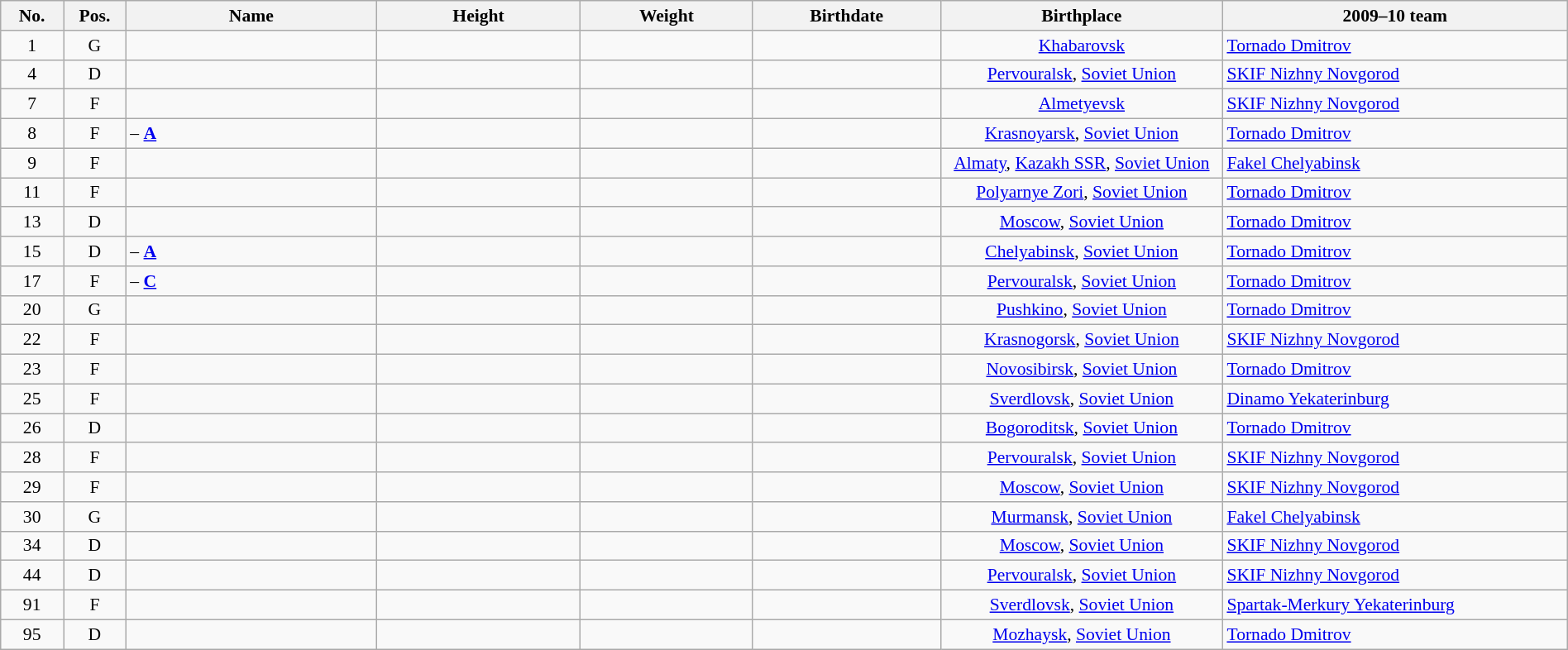<table class="wikitable sortable" style="width:100%;font-size: 90%; text-align: center;">
<tr>
<th style="width:  4%;">No.</th>
<th style="width:  4%;">Pos.</th>
<th style="width: 16%;">Name</th>
<th style="width: 13%;">Height</th>
<th style="width: 11%;">Weight</th>
<th style="width: 12%;">Birthdate</th>
<th style="width: 18%;">Birthplace</th>
<th style="width: 22%;">2009–10 team</th>
</tr>
<tr>
<td>1</td>
<td>G</td>
<td style="text-align:left;"></td>
<td></td>
<td></td>
<td style="text-align:right;"></td>
<td><a href='#'>Khabarovsk</a></td>
<td style="text-align:left;"> <a href='#'>Tornado Dmitrov</a></td>
</tr>
<tr>
<td>4</td>
<td>D</td>
<td style="text-align:left;"></td>
<td></td>
<td></td>
<td style="text-align:right;"></td>
<td><a href='#'>Pervouralsk</a>, <a href='#'>Soviet Union</a></td>
<td style="text-align:left;"> <a href='#'>SKIF Nizhny Novgorod</a></td>
</tr>
<tr>
<td>7</td>
<td>F</td>
<td style="text-align:left;"></td>
<td></td>
<td></td>
<td style="text-align:right;"></td>
<td><a href='#'>Almetyevsk</a></td>
<td style="text-align:left;"> <a href='#'>SKIF Nizhny Novgorod</a></td>
</tr>
<tr>
<td>8</td>
<td>F</td>
<td style="text-align:left;"> – <strong><a href='#'>A</a></strong></td>
<td></td>
<td></td>
<td style="text-align:right;"></td>
<td><a href='#'>Krasnoyarsk</a>, <a href='#'>Soviet Union</a></td>
<td style="text-align:left;"> <a href='#'>Tornado Dmitrov</a></td>
</tr>
<tr>
<td>9</td>
<td>F</td>
<td style="text-align:left;"></td>
<td></td>
<td></td>
<td style="text-align:right;"></td>
<td><a href='#'>Almaty</a>, <a href='#'>Kazakh SSR</a>, <a href='#'>Soviet Union</a></td>
<td style="text-align:left;"> <a href='#'>Fakel Chelyabinsk</a></td>
</tr>
<tr>
<td>11</td>
<td>F</td>
<td style="text-align:left;"></td>
<td></td>
<td></td>
<td style="text-align:right;"></td>
<td><a href='#'>Polyarnye Zori</a>, <a href='#'>Soviet Union</a></td>
<td style="text-align:left;"> <a href='#'>Tornado Dmitrov</a></td>
</tr>
<tr>
<td>13</td>
<td>D</td>
<td style="text-align:left;"></td>
<td></td>
<td></td>
<td style="text-align:right;"></td>
<td><a href='#'>Moscow</a>, <a href='#'>Soviet Union</a></td>
<td style="text-align:left;"> <a href='#'>Tornado Dmitrov</a></td>
</tr>
<tr>
<td>15</td>
<td>D</td>
<td style="text-align:left;"> – <strong><a href='#'>A</a></strong></td>
<td></td>
<td></td>
<td style="text-align:right;"></td>
<td><a href='#'>Chelyabinsk</a>, <a href='#'>Soviet Union</a></td>
<td style="text-align:left;"> <a href='#'>Tornado Dmitrov</a></td>
</tr>
<tr>
<td>17</td>
<td>F</td>
<td style="text-align:left;"> – <strong><a href='#'>C</a></strong></td>
<td></td>
<td></td>
<td style="text-align:right;"></td>
<td><a href='#'>Pervouralsk</a>, <a href='#'>Soviet Union</a></td>
<td style="text-align:left;"> <a href='#'>Tornado Dmitrov</a></td>
</tr>
<tr>
<td>20</td>
<td>G</td>
<td style="text-align:left;"></td>
<td></td>
<td></td>
<td style="text-align:right;"></td>
<td><a href='#'>Pushkino</a>, <a href='#'>Soviet Union</a></td>
<td style="text-align:left;"> <a href='#'>Tornado Dmitrov</a></td>
</tr>
<tr>
<td>22</td>
<td>F</td>
<td style="text-align:left;"></td>
<td></td>
<td></td>
<td style="text-align:right;"></td>
<td><a href='#'>Krasnogorsk</a>, <a href='#'>Soviet Union</a></td>
<td style="text-align:left;"> <a href='#'>SKIF Nizhny Novgorod</a></td>
</tr>
<tr>
<td>23</td>
<td>F</td>
<td style="text-align:left;"></td>
<td></td>
<td></td>
<td style="text-align:right;"></td>
<td><a href='#'>Novosibirsk</a>, <a href='#'>Soviet Union</a></td>
<td style="text-align:left;"> <a href='#'>Tornado Dmitrov</a></td>
</tr>
<tr>
<td>25</td>
<td>F</td>
<td style="text-align:left;"></td>
<td></td>
<td></td>
<td style="text-align:right;"></td>
<td><a href='#'>Sverdlovsk</a>, <a href='#'>Soviet Union</a></td>
<td style="text-align:left;"> <a href='#'>Dinamo Yekaterinburg</a></td>
</tr>
<tr>
<td>26</td>
<td>D</td>
<td style="text-align:left;"></td>
<td></td>
<td></td>
<td style="text-align:right;"></td>
<td><a href='#'>Bogoroditsk</a>, <a href='#'>Soviet Union</a></td>
<td style="text-align:left;"> <a href='#'>Tornado Dmitrov</a></td>
</tr>
<tr>
<td>28</td>
<td>F</td>
<td style="text-align:left;"></td>
<td></td>
<td></td>
<td style="text-align:right;"></td>
<td><a href='#'>Pervouralsk</a>, <a href='#'>Soviet Union</a></td>
<td style="text-align:left;"> <a href='#'>SKIF Nizhny Novgorod</a></td>
</tr>
<tr>
<td>29</td>
<td>F</td>
<td style="text-align:left;"></td>
<td></td>
<td></td>
<td style="text-align:right;"></td>
<td><a href='#'>Moscow</a>, <a href='#'>Soviet Union</a></td>
<td style="text-align:left;"> <a href='#'>SKIF Nizhny Novgorod</a></td>
</tr>
<tr>
<td>30</td>
<td>G</td>
<td style="text-align:left;"></td>
<td></td>
<td></td>
<td style="text-align:right;"></td>
<td><a href='#'>Murmansk</a>, <a href='#'>Soviet Union</a></td>
<td style="text-align:left;"> <a href='#'>Fakel Chelyabinsk</a></td>
</tr>
<tr>
<td>34</td>
<td>D</td>
<td style="text-align:left;"></td>
<td></td>
<td></td>
<td style="text-align:right;"></td>
<td><a href='#'>Moscow</a>, <a href='#'>Soviet Union</a></td>
<td style="text-align:left;"> <a href='#'>SKIF Nizhny Novgorod</a></td>
</tr>
<tr>
<td>44</td>
<td>D</td>
<td style="text-align:left;"></td>
<td></td>
<td></td>
<td style="text-align:right;"></td>
<td><a href='#'>Pervouralsk</a>, <a href='#'>Soviet Union</a></td>
<td style="text-align:left;"> <a href='#'>SKIF Nizhny Novgorod</a></td>
</tr>
<tr>
<td>91</td>
<td>F</td>
<td style="text-align:left;"></td>
<td></td>
<td></td>
<td style="text-align:right;"></td>
<td><a href='#'>Sverdlovsk</a>, <a href='#'>Soviet Union</a></td>
<td style="text-align:left;"> <a href='#'>Spartak-Merkury Yekaterinburg</a></td>
</tr>
<tr>
<td>95</td>
<td>D</td>
<td style="text-align:left;"></td>
<td></td>
<td></td>
<td style="text-align:right;"></td>
<td><a href='#'>Mozhaysk</a>, <a href='#'>Soviet Union</a></td>
<td style="text-align:left;"> <a href='#'>Tornado Dmitrov</a></td>
</tr>
</table>
